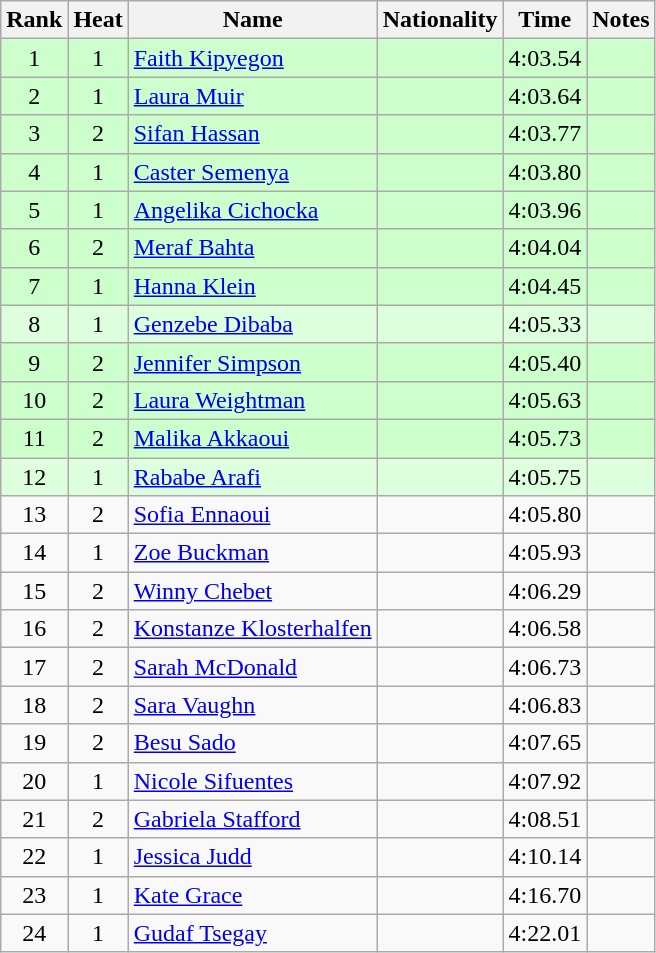<table class="wikitable sortable" style="text-align:center">
<tr>
<th>Rank</th>
<th>Heat</th>
<th>Name</th>
<th>Nationality</th>
<th>Time</th>
<th>Notes</th>
</tr>
<tr bgcolor=ccffcc>
<td>1</td>
<td>1</td>
<td align=left><a href='#'>Faith Kipyegon</a></td>
<td align=left></td>
<td>4:03.54</td>
<td></td>
</tr>
<tr bgcolor=ccffcc>
<td>2</td>
<td>1</td>
<td align=left><a href='#'>Laura Muir</a></td>
<td align=left></td>
<td>4:03.64</td>
<td></td>
</tr>
<tr bgcolor=ccffcc>
<td>3</td>
<td>2</td>
<td align=left><a href='#'>Sifan Hassan</a></td>
<td align=left></td>
<td>4:03.77</td>
<td></td>
</tr>
<tr bgcolor=ccffcc>
<td>4</td>
<td>1</td>
<td align=left><a href='#'>Caster Semenya</a></td>
<td align=left></td>
<td>4:03.80</td>
<td></td>
</tr>
<tr bgcolor=ccffcc>
<td>5</td>
<td>1</td>
<td align=left><a href='#'>Angelika Cichocka</a></td>
<td align=left></td>
<td>4:03.96</td>
<td></td>
</tr>
<tr bgcolor=ccffcc>
<td>6</td>
<td>2</td>
<td align=left><a href='#'>Meraf Bahta</a></td>
<td align=left></td>
<td>4:04.04</td>
<td></td>
</tr>
<tr bgcolor=ccffcc>
<td>7</td>
<td>1</td>
<td align=left><a href='#'>Hanna Klein</a></td>
<td align=left></td>
<td>4:04.45</td>
<td></td>
</tr>
<tr bgcolor=ddffdd>
<td>8</td>
<td>1</td>
<td align=left><a href='#'>Genzebe Dibaba</a></td>
<td align=left></td>
<td>4:05.33</td>
<td></td>
</tr>
<tr bgcolor=ccffcc>
<td>9</td>
<td>2</td>
<td align=left><a href='#'>Jennifer Simpson</a></td>
<td align=left></td>
<td>4:05.40</td>
<td></td>
</tr>
<tr bgcolor=ccffcc>
<td>10</td>
<td>2</td>
<td align=left><a href='#'>Laura Weightman</a></td>
<td align=left></td>
<td>4:05.63</td>
<td></td>
</tr>
<tr bgcolor=ccffcc>
<td>11</td>
<td>2</td>
<td align=left><a href='#'>Malika Akkaoui</a></td>
<td align=left></td>
<td>4:05.73</td>
<td></td>
</tr>
<tr bgcolor=ddffdd>
<td>12</td>
<td>1</td>
<td align=left><a href='#'>Rababe Arafi</a></td>
<td align=left></td>
<td>4:05.75</td>
<td></td>
</tr>
<tr>
<td>13</td>
<td>2</td>
<td align=left><a href='#'>Sofia Ennaoui</a></td>
<td align=left></td>
<td>4:05.80</td>
<td></td>
</tr>
<tr>
<td>14</td>
<td>1</td>
<td align=left><a href='#'>Zoe Buckman</a></td>
<td align=left></td>
<td>4:05.93</td>
<td></td>
</tr>
<tr>
<td>15</td>
<td>2</td>
<td align=left><a href='#'>Winny Chebet</a></td>
<td align=left></td>
<td>4:06.29</td>
<td></td>
</tr>
<tr>
<td>16</td>
<td>2</td>
<td align=left><a href='#'>Konstanze Klosterhalfen</a></td>
<td align=left></td>
<td>4:06.58</td>
<td></td>
</tr>
<tr>
<td>17</td>
<td>2</td>
<td align=left><a href='#'>Sarah McDonald</a></td>
<td align=left></td>
<td>4:06.73</td>
<td></td>
</tr>
<tr>
<td>18</td>
<td>2</td>
<td align=left><a href='#'>Sara Vaughn</a></td>
<td align=left></td>
<td>4:06.83</td>
<td></td>
</tr>
<tr>
<td>19</td>
<td>2</td>
<td align=left><a href='#'>Besu Sado</a></td>
<td align=left></td>
<td>4:07.65</td>
<td></td>
</tr>
<tr>
<td>20</td>
<td>1</td>
<td align=left><a href='#'>Nicole Sifuentes</a></td>
<td align=left></td>
<td>4:07.92</td>
<td></td>
</tr>
<tr>
<td>21</td>
<td>2</td>
<td align=left><a href='#'>Gabriela Stafford</a></td>
<td align=left></td>
<td>4:08.51</td>
<td></td>
</tr>
<tr>
<td>22</td>
<td>1</td>
<td align=left><a href='#'>Jessica Judd</a></td>
<td align=left></td>
<td>4:10.14</td>
<td></td>
</tr>
<tr>
<td>23</td>
<td>1</td>
<td align=left><a href='#'>Kate Grace</a></td>
<td align=left></td>
<td>4:16.70</td>
<td></td>
</tr>
<tr>
<td>24</td>
<td>1</td>
<td align=left><a href='#'>Gudaf Tsegay</a></td>
<td align=left></td>
<td>4:22.01</td>
<td></td>
</tr>
</table>
